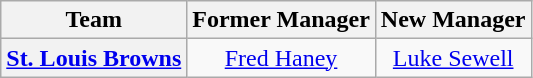<table class="wikitable plainrowheaders" style="text-align:center;">
<tr>
<th>Team</th>
<th>Former Manager</th>
<th>New Manager</th>
</tr>
<tr>
<th scope="row" style="text-align:center;"><a href='#'>St. Louis Browns</a></th>
<td><a href='#'>Fred Haney</a></td>
<td><a href='#'>Luke Sewell</a></td>
</tr>
</table>
